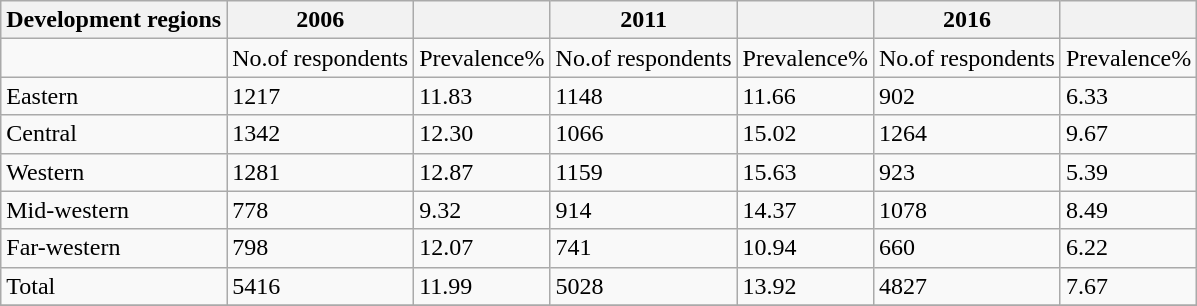<table class="wikitable">
<tr>
<th>Development regions</th>
<th>2006</th>
<th></th>
<th>2011</th>
<th></th>
<th>2016</th>
<th></th>
</tr>
<tr>
<td></td>
<td>No.of respondents</td>
<td>Prevalence%</td>
<td>No.of respondents</td>
<td>Prevalence%</td>
<td>No.of respondents</td>
<td>Prevalence%</td>
</tr>
<tr>
<td>Eastern</td>
<td>1217</td>
<td>11.83</td>
<td>1148</td>
<td>11.66</td>
<td>902</td>
<td>6.33</td>
</tr>
<tr>
<td>Central</td>
<td>1342</td>
<td>12.30</td>
<td>1066</td>
<td>15.02</td>
<td>1264</td>
<td>9.67</td>
</tr>
<tr>
<td>Western</td>
<td>1281</td>
<td>12.87</td>
<td>1159</td>
<td>15.63</td>
<td>923</td>
<td>5.39</td>
</tr>
<tr>
<td>Mid-western</td>
<td>778</td>
<td>9.32</td>
<td>914</td>
<td>14.37</td>
<td>1078</td>
<td>8.49</td>
</tr>
<tr>
<td>Far-western</td>
<td>798</td>
<td>12.07</td>
<td>741</td>
<td>10.94</td>
<td>660</td>
<td>6.22</td>
</tr>
<tr>
<td>Total</td>
<td>5416</td>
<td>11.99</td>
<td>5028</td>
<td>13.92</td>
<td>4827</td>
<td>7.67</td>
</tr>
<tr>
</tr>
</table>
